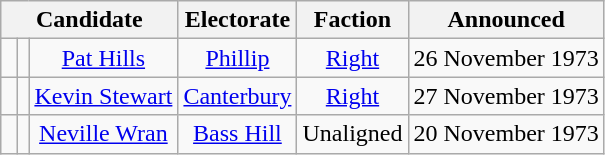<table class="wikitable" style="text-align:center">
<tr>
<th colspan=3>Candidate</th>
<th>Electorate</th>
<th>Faction</th>
<th>Announced</th>
</tr>
<tr>
<td width="3pt" > </td>
<td></td>
<td><a href='#'>Pat Hills</a></td>
<td><a href='#'>Phillip</a></td>
<td><a href='#'>Right</a></td>
<td>26 November 1973</td>
</tr>
<tr>
<td width="3pt" > </td>
<td></td>
<td><a href='#'>Kevin Stewart</a></td>
<td><a href='#'>Canterbury</a></td>
<td><a href='#'>Right</a></td>
<td>27 November 1973</td>
</tr>
<tr>
<td width="3pt" > </td>
<td></td>
<td><a href='#'>Neville Wran</a></td>
<td><a href='#'>Bass Hill</a></td>
<td>Unaligned</td>
<td>20 November 1973</td>
</tr>
</table>
